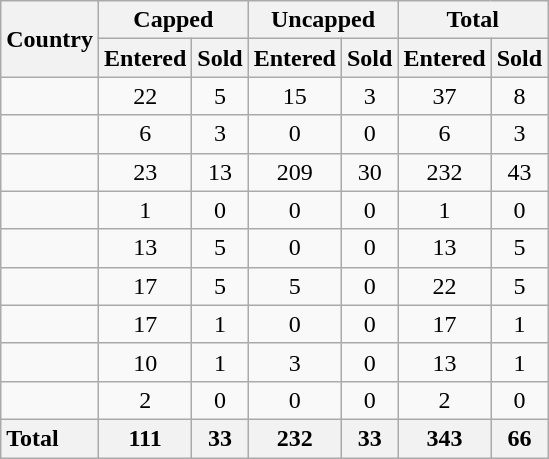<table class="wikitable" style="text-align:center">
<tr>
<th rowspan="2">Country</th>
<th colspan="2">Capped</th>
<th colspan="2">Uncapped</th>
<th colspan="2">Total</th>
</tr>
<tr>
<th>Entered</th>
<th>Sold</th>
<th>Entered</th>
<th>Sold</th>
<th>Entered</th>
<th>Sold</th>
</tr>
<tr>
<td style="text-align:left"></td>
<td>22</td>
<td>5</td>
<td>15</td>
<td>3</td>
<td>37</td>
<td>8</td>
</tr>
<tr>
<td style="text-align:left"></td>
<td>6</td>
<td>3</td>
<td>0</td>
<td>0</td>
<td>6</td>
<td>3</td>
</tr>
<tr>
<td style="text-align:left"></td>
<td>23</td>
<td>13</td>
<td>209</td>
<td>30</td>
<td>232</td>
<td>43</td>
</tr>
<tr>
<td style="text-align:left"></td>
<td>1</td>
<td>0</td>
<td>0</td>
<td>0</td>
<td>1</td>
<td>0</td>
</tr>
<tr>
<td style="text-align:left"></td>
<td>13</td>
<td>5</td>
<td>0</td>
<td>0</td>
<td>13</td>
<td>5</td>
</tr>
<tr>
<td style="text-align:left"></td>
<td>17</td>
<td>5</td>
<td>5</td>
<td>0</td>
<td>22</td>
<td>5</td>
</tr>
<tr>
<td style="text-align:left"></td>
<td>17</td>
<td>1</td>
<td>0</td>
<td>0</td>
<td>17</td>
<td>1</td>
</tr>
<tr>
<td style="text-align:left"></td>
<td>10</td>
<td>1</td>
<td>3</td>
<td>0</td>
<td>13</td>
<td>1</td>
</tr>
<tr>
<td style="text-align:left"></td>
<td>2</td>
<td>0</td>
<td>0</td>
<td>0</td>
<td>2</td>
<td>0</td>
</tr>
<tr>
<th style="text-align:left">Total</th>
<th>111</th>
<th>33</th>
<th>232</th>
<th>33</th>
<th>343</th>
<th>66</th>
</tr>
</table>
